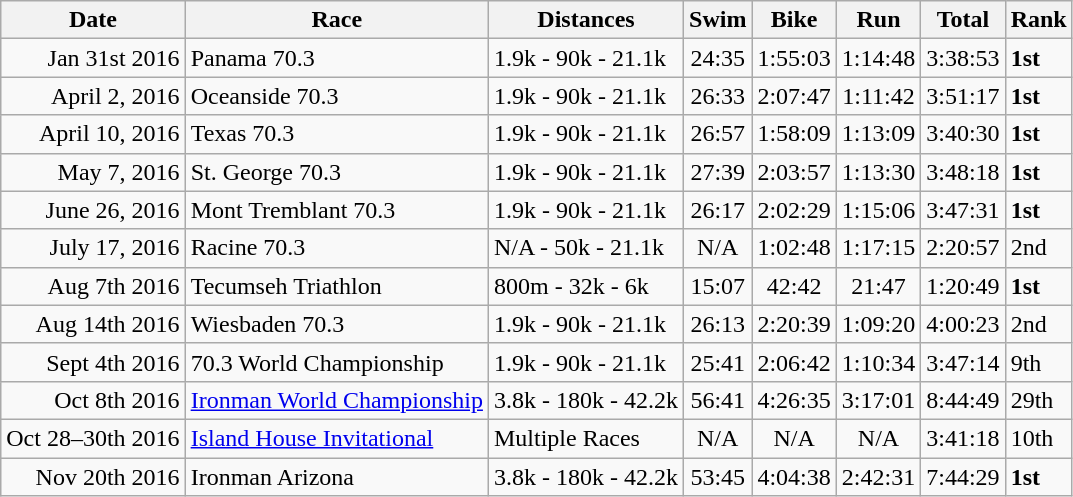<table class="wikitable sortable">
<tr>
<th>Date</th>
<th>Race</th>
<th>Distances</th>
<th>Swim</th>
<th>Bike</th>
<th>Run</th>
<th>Total</th>
<th>Rank</th>
</tr>
<tr>
<td style="text-align:right">Jan 31st 2016</td>
<td>Panama 70.3</td>
<td>1.9k - 90k - 21.1k</td>
<td style="text-align:center">24:35</td>
<td style="text-align:center">1:55:03</td>
<td style="text-align:center">1:14:48</td>
<td style="text-align:center">3:38:53</td>
<td><strong>1st</strong></td>
</tr>
<tr>
<td style="text-align:right">April 2, 2016</td>
<td>Oceanside 70.3</td>
<td>1.9k - 90k - 21.1k</td>
<td style="text-align:center">26:33</td>
<td style="text-align:center">2:07:47</td>
<td style="text-align:center">1:11:42</td>
<td style="text-align:center">3:51:17</td>
<td><strong>1st</strong></td>
</tr>
<tr>
<td style="text-align:right">April 10, 2016</td>
<td>Texas 70.3</td>
<td>1.9k - 90k - 21.1k</td>
<td style="text-align:center">26:57</td>
<td style="text-align:center">1:58:09</td>
<td style="text-align:center">1:13:09</td>
<td style="text-align:center">3:40:30</td>
<td><strong>1st</strong></td>
</tr>
<tr>
<td style="text-align:right">May 7, 2016</td>
<td>St. George 70.3</td>
<td>1.9k - 90k - 21.1k</td>
<td style="text-align:center">27:39</td>
<td style="text-align:center">2:03:57</td>
<td style="text-align:center">1:13:30</td>
<td style="text-align:center">3:48:18</td>
<td><strong>1st</strong></td>
</tr>
<tr>
<td style="text-align:right">June 26, 2016</td>
<td>Mont Tremblant 70.3</td>
<td>1.9k - 90k - 21.1k</td>
<td style="text-align:center">26:17</td>
<td style="text-align:center">2:02:29</td>
<td style="text-align:center">1:15:06</td>
<td style="text-align:center">3:47:31</td>
<td><strong>1st</strong></td>
</tr>
<tr>
<td style="text-align:right">July 17, 2016</td>
<td>Racine 70.3</td>
<td>N/A - 50k - 21.1k</td>
<td style="text-align:center">N/A</td>
<td style="text-align:center">1:02:48</td>
<td style="text-align:center">1:17:15</td>
<td style="text-align:center">2:20:57</td>
<td>2nd</td>
</tr>
<tr>
<td style="text-align:right">Aug 7th 2016</td>
<td>Tecumseh Triathlon</td>
<td>800m - 32k - 6k</td>
<td style="text-align:center">15:07</td>
<td style="text-align:center">42:42</td>
<td style="text-align:center">21:47</td>
<td style="text-align:center">1:20:49</td>
<td><strong>1st</strong></td>
</tr>
<tr>
<td style="text-align:right">Aug 14th 2016</td>
<td>Wiesbaden 70.3</td>
<td>1.9k - 90k - 21.1k</td>
<td style="text-align:center">26:13</td>
<td style="text-align:center">2:20:39</td>
<td style="text-align:center">1:09:20</td>
<td style="text-align:center">4:00:23</td>
<td>2nd</td>
</tr>
<tr>
<td style="text-align:right">Sept 4th 2016</td>
<td>70.3 World Championship</td>
<td>1.9k - 90k - 21.1k</td>
<td style="text-align:center">25:41</td>
<td style="text-align:center">2:06:42</td>
<td style="text-align:center">1:10:34</td>
<td style="text-align:center">3:47:14</td>
<td>9th</td>
</tr>
<tr>
<td style="text-align:right">Oct 8th 2016</td>
<td><a href='#'>Ironman World Championship</a></td>
<td>3.8k - 180k - 42.2k</td>
<td style="text-align:center">56:41</td>
<td style="text-align:center">4:26:35</td>
<td style="text-align:center">3:17:01</td>
<td style="text-align:center">8:44:49</td>
<td>29th</td>
</tr>
<tr>
<td style="text-align:right">Oct 28–30th 2016</td>
<td><a href='#'>Island House Invitational</a></td>
<td>Multiple Races</td>
<td style="text-align:center">N/A</td>
<td style="text-align:center">N/A</td>
<td style="text-align:center">N/A</td>
<td style="text-align:center">3:41:18</td>
<td>10th</td>
</tr>
<tr>
<td style="text-align:right">Nov 20th 2016</td>
<td>Ironman Arizona</td>
<td>3.8k - 180k - 42.2k</td>
<td style="text-align:center">53:45</td>
<td style="text-align:center">4:04:38</td>
<td style="text-align:center">2:42:31</td>
<td style="text-align:center">7:44:29</td>
<td><strong>1st</strong></td>
</tr>
</table>
